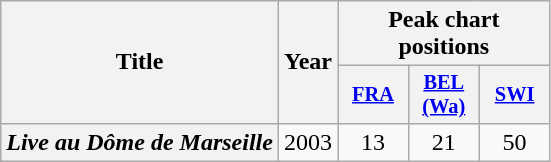<table class="wikitable plainrowheaders" style="text-align:center;">
<tr>
<th scope="col" rowspan="2">Title</th>
<th scope="col" rowspan="2">Year</th>
<th scope="col" colspan="3">Peak chart positions</th>
</tr>
<tr>
<th scope="col" style="width:3em;font-size:85%;"><a href='#'>FRA</a><br></th>
<th scope="col" style="width:3em;font-size:85%;"><a href='#'>BEL<br>(Wa)</a><br></th>
<th scope="col" style="width:3em;font-size:85%;"><a href='#'>SWI</a><br></th>
</tr>
<tr>
<th scope="row"><em>Live au Dôme de Marseille</em></th>
<td>2003</td>
<td>13</td>
<td>21</td>
<td>50</td>
</tr>
</table>
